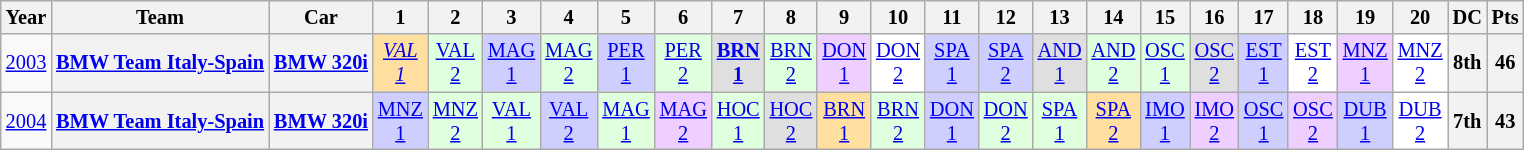<table class="wikitable" style="text-align:center; font-size:85%">
<tr>
<th>Year</th>
<th>Team</th>
<th>Car</th>
<th>1</th>
<th>2</th>
<th>3</th>
<th>4</th>
<th>5</th>
<th>6</th>
<th>7</th>
<th>8</th>
<th>9</th>
<th>10</th>
<th>11</th>
<th>12</th>
<th>13</th>
<th>14</th>
<th>15</th>
<th>16</th>
<th>17</th>
<th>18</th>
<th>19</th>
<th>20</th>
<th>DC</th>
<th>Pts</th>
</tr>
<tr>
<td><a href='#'>2003</a></td>
<th nowrap><a href='#'>BMW Team Italy-Spain</a></th>
<th nowrap><a href='#'>BMW 320i</a></th>
<td style="background:#ffdf9f;"><em><a href='#'>VAL<br>1</a></em><br></td>
<td style="background:#dfffdf;"><a href='#'>VAL<br>2</a><br></td>
<td style="background:#cfcfff;"><a href='#'>MAG<br>1</a><br></td>
<td style="background:#dfffdf;"><a href='#'>MAG<br>2</a><br></td>
<td style="background:#cfcfff;"><a href='#'>PER<br>1</a><br></td>
<td style="background:#dfffdf;"><a href='#'>PER<br>2</a><br></td>
<td style="background:#dfdfdf;"><strong><a href='#'>BRN<br>1</a></strong><br></td>
<td style="background:#dfffdf;"><a href='#'>BRN<br>2</a><br></td>
<td style="background:#efcfff;"><a href='#'>DON<br>1</a><br></td>
<td style="background:#ffffff;"><a href='#'>DON<br>2</a><br></td>
<td style="background:#cfcfff;"><a href='#'>SPA<br>1</a><br></td>
<td style="background:#cfcfff;"><a href='#'>SPA<br>2</a><br></td>
<td style="background:#dfdfdf;"><a href='#'>AND<br>1</a><br></td>
<td style="background:#dfffdf;"><a href='#'>AND<br>2</a><br></td>
<td style="background:#dfffdf;"><a href='#'>OSC<br>1</a><br></td>
<td style="background:#dfdfdf;"><a href='#'>OSC<br>2</a><br></td>
<td style="background:#cfcfff;"><a href='#'>EST<br>1</a><br></td>
<td style="background:#ffffff;"><a href='#'>EST<br>2</a><br></td>
<td style="background:#efcfff;"><a href='#'>MNZ<br>1</a><br></td>
<td style="background:#ffffff;"><a href='#'>MNZ<br>2</a><br></td>
<th>8th</th>
<th>46</th>
</tr>
<tr>
<td><a href='#'>2004</a></td>
<th nowrap><a href='#'>BMW Team Italy-Spain</a></th>
<th nowrap><a href='#'>BMW 320i</a></th>
<td style="background:#cfcfff;"><a href='#'>MNZ<br>1</a><br></td>
<td style="background:#dfffdf;"><a href='#'>MNZ<br>2</a><br></td>
<td style="background:#dfffdf;"><a href='#'>VAL<br>1</a><br></td>
<td style="background:#cfcfff;"><a href='#'>VAL<br>2</a><br></td>
<td style="background:#dfffdf;"><a href='#'>MAG<br>1</a><br></td>
<td style="background:#efcfff;"><a href='#'>MAG<br>2</a><br></td>
<td style="background:#dfffdf;"><a href='#'>HOC<br>1</a><br></td>
<td style="background:#dfdfdf;"><a href='#'>HOC<br>2</a><br></td>
<td style="background:#ffdf9f;"><a href='#'>BRN<br>1</a><br></td>
<td style="background:#dfffdf;"><a href='#'>BRN<br>2</a><br></td>
<td style="background:#cfcfff;"><a href='#'>DON<br>1</a><br></td>
<td style="background:#dfffdf;"><a href='#'>DON<br>2</a><br></td>
<td style="background:#dfffdf;"><a href='#'>SPA<br>1</a><br></td>
<td style="background:#ffdf9f;"><a href='#'>SPA<br>2</a><br></td>
<td style="background:#cfcfff;"><a href='#'>IMO<br>1</a><br></td>
<td style="background:#efcfff;"><a href='#'>IMO<br>2</a><br></td>
<td style="background:#cfcfff;"><a href='#'>OSC<br>1</a><br></td>
<td style="background:#efcfff;"><a href='#'>OSC<br>2</a><br></td>
<td style="background:#cfcfff;"><a href='#'>DUB<br>1</a><br></td>
<td style="background:#ffffff;"><a href='#'>DUB<br>2</a><br></td>
<th>7th</th>
<th>43</th>
</tr>
</table>
